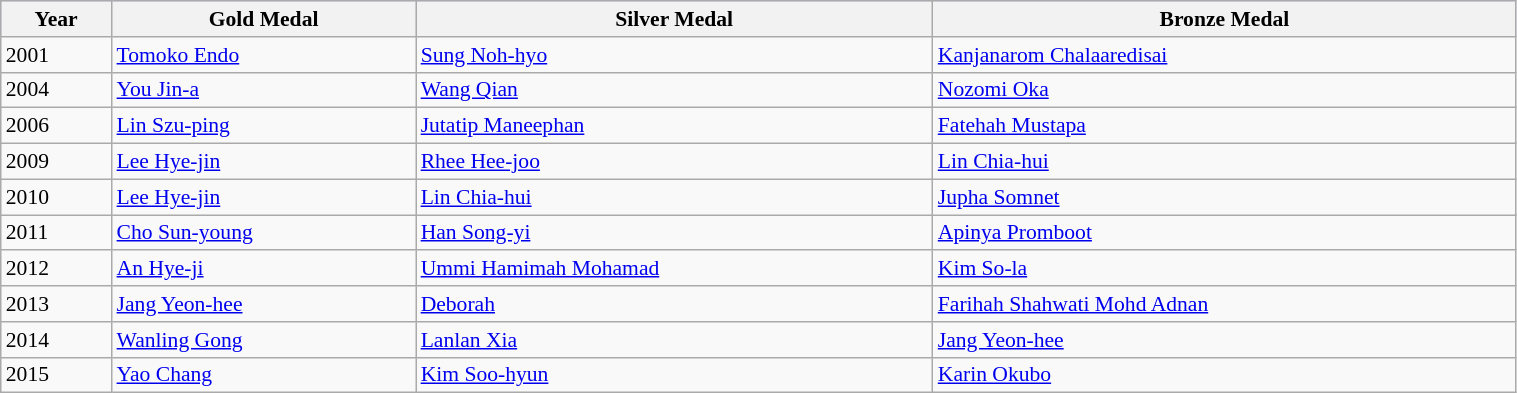<table class=wikitable style="font-size:90%" width="80%">
<tr style="background:#ccccff;">
<th>Year</th>
<th> <strong>Gold Medal</strong></th>
<th> <strong>Silver Medal</strong></th>
<th> <strong>Bronze Medal</strong></th>
</tr>
<tr>
<td>2001</td>
<td> <a href='#'>Tomoko Endo</a></td>
<td> <a href='#'>Sung Noh-hyo</a></td>
<td> <a href='#'>Kanjanarom Chalaaredisai</a></td>
</tr>
<tr>
<td>2004</td>
<td> <a href='#'>You Jin-a</a></td>
<td> <a href='#'>Wang Qian</a></td>
<td> <a href='#'>Nozomi Oka</a></td>
</tr>
<tr>
<td>2006</td>
<td> <a href='#'>Lin Szu-ping</a></td>
<td> <a href='#'>Jutatip Maneephan</a></td>
<td> <a href='#'>Fatehah Mustapa</a></td>
</tr>
<tr>
<td>2009</td>
<td> <a href='#'>Lee Hye-jin</a></td>
<td> <a href='#'>Rhee Hee-joo</a></td>
<td> <a href='#'>Lin Chia-hui</a></td>
</tr>
<tr>
<td>2010</td>
<td> <a href='#'>Lee Hye-jin</a></td>
<td> <a href='#'>Lin Chia-hui</a></td>
<td> <a href='#'>Jupha Somnet</a></td>
</tr>
<tr>
<td>2011</td>
<td> <a href='#'>Cho Sun-young</a></td>
<td> <a href='#'>Han Song-yi</a></td>
<td> <a href='#'>Apinya Promboot</a></td>
</tr>
<tr>
<td>2012</td>
<td> <a href='#'>An Hye-ji</a></td>
<td> <a href='#'>Ummi Hamimah Mohamad</a></td>
<td> <a href='#'>Kim So-la</a></td>
</tr>
<tr>
<td>2013</td>
<td> <a href='#'>Jang Yeon-hee</a></td>
<td> <a href='#'>Deborah</a></td>
<td> <a href='#'>Farihah Shahwati Mohd Adnan</a></td>
</tr>
<tr>
<td>2014</td>
<td> <a href='#'>Wanling Gong</a></td>
<td> <a href='#'>Lanlan Xia</a></td>
<td> <a href='#'>Jang Yeon-hee</a></td>
</tr>
<tr>
<td>2015</td>
<td> <a href='#'>Yao Chang</a></td>
<td> <a href='#'>Kim Soo-hyun</a></td>
<td> <a href='#'>Karin Okubo</a></td>
</tr>
</table>
